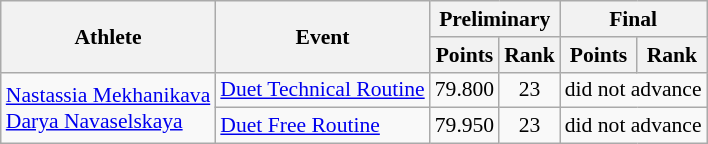<table class=wikitable style="font-size:90%">
<tr>
<th rowspan="2">Athlete</th>
<th rowspan="2">Event</th>
<th colspan="2">Preliminary</th>
<th colspan="2">Final</th>
</tr>
<tr>
<th>Points</th>
<th>Rank</th>
<th>Points</th>
<th>Rank</th>
</tr>
<tr>
<td rowspan="2"><a href='#'>Nastassia Mekhanikava</a><br><a href='#'>Darya Navaselskaya</a></td>
<td><a href='#'>Duet Technical Routine</a></td>
<td align=center>79.800</td>
<td align=center>23</td>
<td align=center colspan=2>did not advance</td>
</tr>
<tr>
<td><a href='#'>Duet Free Routine</a></td>
<td align=center>79.950</td>
<td align=center>23</td>
<td align=center colspan=2>did not advance</td>
</tr>
</table>
